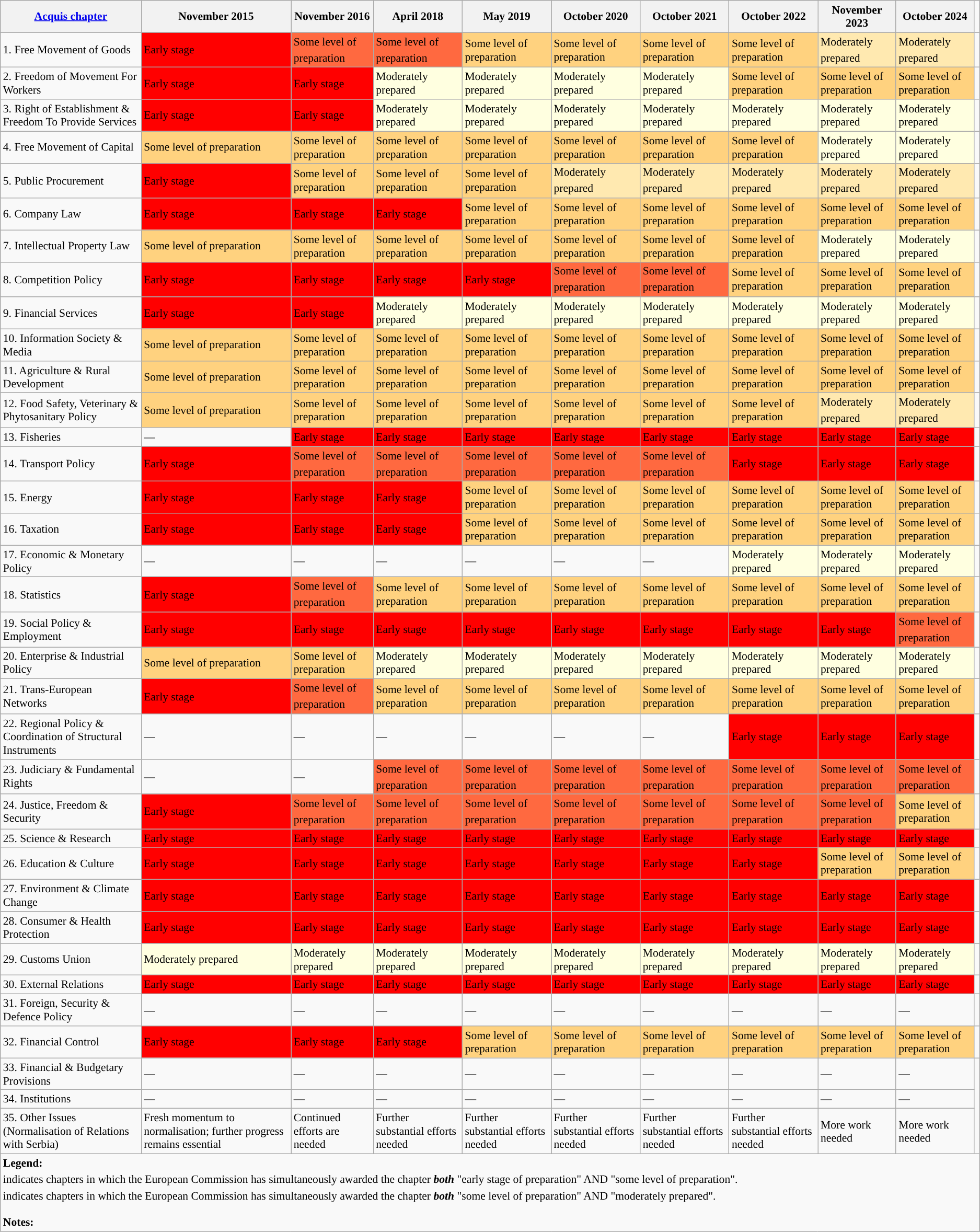<table class="wikitable mw-collapsible mw-collapsed" style="text-align:left; font-size: 0.9em;">
<tr>
<th><a href='#'>Acquis chapter</a></th>
<th>November 2015</th>
<th>November 2016</th>
<th>April 2018</th>
<th>May 2019</th>
<th>October 2020</th>
<th>October 2021</th>
<th>October 2022</th>
<th>November 2023</th>
<th>October 2024</th>
</tr>
<tr>
<td style="text-align:left;">1. Free Movement of Goods</td>
<td style="background:#f00;">Early stage</td>
<td style="background:#FF6940">Some level of preparation<sup></sup></td>
<td style="background:#FF6940">Some level of preparation<sup></sup></td>
<td style="background:#FFD27F">Some level of preparation</td>
<td style="background:#FFD27F">Some level of preparation</td>
<td style="background:#FFD27F">Some level of preparation</td>
<td style="background:#FFD27F">Some level of preparation</td>
<td style="background:#FFE9B0;">Moderately prepared<sup></sup></td>
<td style="background:#FFE9B0;">Moderately prepared<sup></sup></td>
<td></td>
</tr>
<tr>
<td style="text-align:left;">2. Freedom of Movement For Workers</td>
<td style="background:#f00;">Early stage</td>
<td style="background:#f00;">Early stage</td>
<td style="background:#FFFFE0;">Moderately prepared</td>
<td style="background:#FFFFE0;">Moderately prepared</td>
<td style="background:#FFFFE0;">Moderately prepared</td>
<td style="background:#FFFFE0;">Moderately prepared</td>
<td style="background:#FFD27F">Some level of preparation</td>
<td style="background:#FFD27F">Some level of preparation</td>
<td style="background:#FFD27F">Some level of preparation</td>
<td></td>
</tr>
<tr>
<td style="text-align:left;">3. Right of Establishment & Freedom To Provide Services</td>
<td style="background:#f00;">Early stage</td>
<td style="background:#f00;">Early stage</td>
<td style="background:#FFFFE0;">Moderately prepared</td>
<td style="background:#FFFFE0;">Moderately prepared</td>
<td style="background:#FFFFE0;">Moderately prepared</td>
<td style="background:#FFFFE0;">Moderately prepared</td>
<td style="background:#FFFFE0;">Moderately prepared</td>
<td style="background:#FFFFE0;">Moderately prepared</td>
<td style="background:#FFFFE0;">Moderately prepared</td>
<td></td>
</tr>
<tr>
<td style="text-align:left;">4. Free Movement of Capital</td>
<td style="background:#FFD27F">Some level of preparation</td>
<td style="background:#FFD27F">Some level of preparation</td>
<td style="background:#FFD27F">Some level of preparation</td>
<td style="background:#FFD27F">Some level of preparation</td>
<td style="background:#FFD27F">Some level of preparation</td>
<td style="background:#FFD27F">Some level of preparation</td>
<td style="background:#FFD27F">Some level of preparation</td>
<td style="background:#FFFFE0;">Moderately prepared</td>
<td style="background:#FFFFE0;">Moderately prepared</td>
<td></td>
</tr>
<tr>
<td style="text-align:left;">5. Public Procurement</td>
<td style="background:#f00;">Early stage</td>
<td style="background:#FFD27F">Some level of preparation</td>
<td style="background:#FFD27F">Some level of preparation</td>
<td style="background:#FFD27F">Some level of preparation</td>
<td style="background:#FFE9B0;">Moderately prepared<sup></sup></td>
<td style="background:#FFE9B0;">Moderately prepared<sup></sup></td>
<td style="background:#FFE9B0;">Moderately prepared<sup></sup></td>
<td style="background:#FFE9B0;">Moderately prepared<sup></sup></td>
<td style="background:#FFE9B0;">Moderately prepared<sup></sup></td>
<td></td>
</tr>
<tr>
<td style="text-align:left;">6. Company Law</td>
<td style="background:#f00;">Early stage</td>
<td style="background:#f00;">Early stage</td>
<td style="background:#f00;">Early stage</td>
<td style="background:#FFD27F">Some level of preparation</td>
<td style="background:#FFD27F">Some level of preparation</td>
<td style="background:#FFD27F">Some level of preparation</td>
<td style="background:#FFD27F">Some level of preparation</td>
<td style="background:#FFD27F">Some level of preparation</td>
<td style="background:#FFD27F">Some level of preparation</td>
<td></td>
</tr>
<tr>
<td style="text-align:left;">7. Intellectual Property Law</td>
<td style="background:#FFD27F">Some level of preparation</td>
<td style="background:#FFD27F">Some level of preparation</td>
<td style="background:#FFD27F">Some level of preparation</td>
<td style="background:#FFD27F">Some level of preparation</td>
<td style="background:#FFD27F">Some level of preparation</td>
<td style="background:#FFD27F">Some level of preparation</td>
<td style="background:#FFD27F">Some level of preparation</td>
<td style="background:#FFFFE0;">Moderately prepared</td>
<td style="background:#FFFFE0;">Moderately prepared</td>
<td></td>
</tr>
<tr>
<td style="text-align:left;">8. Competition Policy</td>
<td style="background:#f00;">Early stage</td>
<td style="background:#f00;">Early stage</td>
<td style="background:#f00;">Early stage</td>
<td style="background:#f00;">Early stage</td>
<td style="background:#FF6940">Some level of preparation<sup></sup></td>
<td style="background:#FF6940">Some level of preparation<sup></sup></td>
<td style="background:#FFD27F">Some level of preparation</td>
<td style="background:#FFD27F">Some level of preparation</td>
<td style="background:#FFD27F">Some level of preparation</td>
<td></td>
</tr>
<tr>
<td style="text-align:left;">9. Financial Services</td>
<td style="background:#f00;">Early stage</td>
<td style="background:#f00;">Early stage</td>
<td style="background:#FFFFE0;">Moderately prepared</td>
<td style="background:#FFFFE0;">Moderately prepared</td>
<td style="background:#FFFFE0;">Moderately prepared</td>
<td style="background:#FFFFE0;">Moderately prepared</td>
<td style="background:#FFFFE0;">Moderately prepared</td>
<td style="background:#FFFFE0;">Moderately prepared</td>
<td style="background:#FFFFE0;">Moderately prepared</td>
<td></td>
</tr>
<tr>
<td style="text-align:left;">10. Information Society & Media</td>
<td style="background:#FFD27F">Some level of preparation</td>
<td style="background:#FFD27F">Some level of preparation</td>
<td style="background:#FFD27F">Some level of preparation</td>
<td style="background:#FFD27F">Some level of preparation</td>
<td style="background:#FFD27F">Some level of preparation</td>
<td style="background:#FFD27F">Some level of preparation</td>
<td style="background:#FFD27F">Some level of preparation</td>
<td style="background:#FFD27F">Some level of preparation</td>
<td style="background:#FFD27F">Some level of preparation</td>
<td></td>
</tr>
<tr>
<td style="text-align:left;">11. Agriculture & Rural Development</td>
<td style="background:#FFD27F">Some level of preparation</td>
<td style="background:#FFD27F">Some level of preparation</td>
<td style="background:#FFD27F">Some level of preparation</td>
<td style="background:#FFD27F">Some level of preparation</td>
<td style="background:#FFD27F">Some level of preparation</td>
<td style="background:#FFD27F">Some level of preparation</td>
<td style="background:#FFD27F">Some level of preparation</td>
<td style="background:#FFD27F">Some level of preparation</td>
<td style="background:#FFD27F">Some level of preparation</td>
<td></td>
</tr>
<tr>
<td style="text-align:left;">12. Food Safety, Veterinary & Phytosanitary Policy</td>
<td style="background:#FFD27F">Some level of preparation</td>
<td style="background:#FFD27F">Some level of preparation</td>
<td style="background:#FFD27F">Some level of preparation</td>
<td style="background:#FFD27F">Some level of preparation</td>
<td style="background:#FFD27F">Some level of preparation</td>
<td style="background:#FFD27F">Some level of preparation</td>
<td style="background:#FFD27F">Some level of preparation</td>
<td style="background:#FFE9B0;">Moderately prepared<sup></sup></td>
<td style="background:#FFE9B0;">Moderately prepared<sup></sup></td>
<td></td>
</tr>
<tr>
<td style="text-align:left;">13. Fisheries</td>
<td>—</td>
<td style="background:#f00;">Early stage</td>
<td style="background:#f00;">Early stage</td>
<td style="background:#f00;">Early stage</td>
<td style="background:#f00;">Early stage</td>
<td style="background:#f00;">Early stage</td>
<td style="background:#f00;">Early stage</td>
<td style="background:#f00;">Early stage</td>
<td style="background:#f00;">Early stage</td>
<td></td>
</tr>
<tr>
<td style="text-align:left;">14. Transport Policy</td>
<td style="background:#f00;">Early stage</td>
<td style="background:#FF6940">Some level of preparation<sup></sup></td>
<td style="background:#FF6940">Some level of preparation<sup></sup></td>
<td style="background:#FF6940">Some level of preparation<sup></sup></td>
<td style="background:#FF6940">Some level of preparation<sup></sup></td>
<td style="background:#FF6940">Some level of preparation<sup></sup></td>
<td style="background:#f00;">Early stage</td>
<td style="background:#f00;">Early stage</td>
<td style="background:#f00;">Early stage</td>
<td></td>
</tr>
<tr>
<td style="text-align:left;">15. Energy</td>
<td style="background:#f00;">Early stage</td>
<td style="background:#f00;">Early stage</td>
<td style="background:#f00;">Early stage</td>
<td style="background:#FFD27F">Some level of preparation</td>
<td style="background:#FFD27F">Some level of preparation</td>
<td style="background:#FFD27F">Some level of preparation</td>
<td style="background:#FFD27F">Some level of preparation</td>
<td style="background:#FFD27F">Some level of preparation</td>
<td style="background:#FFD27F">Some level of preparation</td>
<td></td>
</tr>
<tr>
<td style="text-align:left;">16. Taxation</td>
<td style="background:#f00;">Early stage</td>
<td style="background:#f00;">Early stage</td>
<td style="background:#f00;">Early stage</td>
<td style="background:#FFD27F">Some level of preparation</td>
<td style="background:#FFD27F">Some level of preparation</td>
<td style="background:#FFD27F">Some level of preparation</td>
<td style="background:#FFD27F">Some level of preparation</td>
<td style="background:#FFD27F">Some level of preparation</td>
<td style="background:#FFD27F">Some level of preparation</td>
<td></td>
</tr>
<tr>
<td style="text-align:left;">17. Economic & Monetary Policy</td>
<td>—</td>
<td>—</td>
<td>—</td>
<td>—</td>
<td>—</td>
<td>—</td>
<td style="background:#FFFFE0;">Moderately prepared</td>
<td style="background:#FFFFE0;">Moderately prepared</td>
<td style="background:#FFFFE0;">Moderately prepared</td>
<td></td>
</tr>
<tr>
<td style="text-align:left;">18. Statistics</td>
<td style="background:#f00;">Early stage</td>
<td style="background:#FF6940">Some level of preparation<sup></sup></td>
<td style="background:#FFD27F">Some level of preparation</td>
<td style="background:#FFD27F">Some level of preparation</td>
<td style="background:#FFD27F">Some level of preparation</td>
<td style="background:#FFD27F">Some level of preparation</td>
<td style="background:#FFD27F">Some level of preparation</td>
<td style="background:#FFD27F">Some level of preparation</td>
<td style="background:#FFD27F">Some level of preparation</td>
<td></td>
</tr>
<tr>
<td style="text-align:left;">19. Social Policy & Employment</td>
<td style="background:#f00;">Early stage</td>
<td style="background:#f00;">Early stage</td>
<td style="background:#f00;">Early stage</td>
<td style="background:#f00;">Early stage</td>
<td style="background:#f00;">Early stage</td>
<td style="background:#f00;">Early stage</td>
<td style="background:#f00;">Early stage</td>
<td style="background:#f00;">Early stage</td>
<td style="background:#FF6940;">Some level of preparation<sup></sup></td>
<td></td>
</tr>
<tr>
<td style="text-align:left;">20. Enterprise & Industrial Policy</td>
<td style="background:#FFD27F">Some level of preparation</td>
<td style="background:#FFD27F">Some level of preparation</td>
<td style="background:#FFFFE0;">Moderately prepared</td>
<td style="background:#FFFFE0;">Moderately prepared</td>
<td style="background:#FFFFE0;">Moderately prepared</td>
<td style="background:#FFFFE0;">Moderately prepared</td>
<td style="background:#FFFFE0;">Moderately prepared</td>
<td style="background:#FFFFE0;">Moderately prepared</td>
<td style="background:#FFFFE0;">Moderately prepared</td>
<td></td>
</tr>
<tr>
<td style="text-align:left;">21. Trans-European Networks</td>
<td style="background:#f00;">Early stage</td>
<td style="background:#FF6940">Some level of preparation<sup></sup></td>
<td style="background:#FFD27F">Some level of preparation</td>
<td style="background:#FFD27F">Some level of preparation</td>
<td style="background:#FFD27F">Some level of preparation</td>
<td style="background:#FFD27F">Some level of preparation</td>
<td style="background:#FFD27F">Some level of preparation</td>
<td style="background:#FFD27F">Some level of preparation</td>
<td style="background:#FFD27F">Some level of preparation</td>
<td></td>
</tr>
<tr>
<td style="text-align:left;">22. Regional Policy & Coordination of Structural Instruments</td>
<td>—</td>
<td>—</td>
<td>—</td>
<td>—</td>
<td>—</td>
<td>—</td>
<td style="background:#f00;">Early stage</td>
<td style="background:#f00;">Early stage</td>
<td style="background:#f00;">Early stage</td>
<td></td>
</tr>
<tr>
<td style="text-align:left;">23. Judiciary & Fundamental Rights</td>
<td>—</td>
<td>—</td>
<td style="background:#FF6940">Some level of preparation<sup></sup></td>
<td style="background:#FF6940">Some level of preparation<sup></sup></td>
<td style="background:#FF6940">Some level of preparation<sup></sup></td>
<td style="background:#FF6940">Some level of preparation<sup></sup></td>
<td style="background:#FF6940">Some level of preparation<sup></sup></td>
<td style="background:#FF6940">Some level of preparation<sup></sup></td>
<td style="background:#FF6940">Some level of preparation<sup></sup></td>
<td></td>
</tr>
<tr>
<td style="text-align:left;">24. Justice, Freedom & Security</td>
<td style="background:#f00;">Early stage</td>
<td style="background:#FF6940">Some level of preparation<sup></sup></td>
<td style="background:#FF6940">Some level of preparation<sup></sup></td>
<td style="background:#FF6940">Some level of preparation<sup></sup></td>
<td style="background:#FF6940">Some level of preparation<sup></sup></td>
<td style="background:#FF6940">Some level of preparation<sup></sup></td>
<td style="background:#FF6940">Some level of preparation<sup></sup></td>
<td style="background:#FF6940">Some level of preparation<sup></sup></td>
<td style="background:#FFD27F">Some level of preparation</td>
<td></td>
</tr>
<tr>
<td style="text-align:left;">25. Science & Research</td>
<td style="background:#f00;">Early stage</td>
<td style="background:#f00;">Early stage</td>
<td style="background:#f00;">Early stage</td>
<td style="background:#f00;">Early stage</td>
<td style="background:#f00;">Early stage</td>
<td style="background:#f00;">Early stage</td>
<td style="background:#f00;">Early stage</td>
<td style="background:#f00;">Early stage</td>
<td style="background:#f00;">Early stage</td>
<td></td>
</tr>
<tr>
<td style="text-align:left;">26. Education & Culture</td>
<td style="background:#f00;">Early stage</td>
<td style="background:#f00;">Early stage</td>
<td style="background:#f00;">Early stage</td>
<td style="background:#f00;">Early stage</td>
<td style="background:#f00;">Early stage</td>
<td style="background:#f00;">Early stage</td>
<td style="background:#f00;">Early stage</td>
<td style="background:#FFD27F">Some level of preparation</td>
<td style="background:#FFD27F">Some level of preparation</td>
<td></td>
</tr>
<tr>
<td style="text-align:left;">27. Environment & Climate Change</td>
<td style="background:#f00;">Early stage</td>
<td style="background:#f00;">Early stage</td>
<td style="background:#f00;">Early stage</td>
<td style="background:#f00;">Early stage</td>
<td style="background:#f00;">Early stage</td>
<td style="background:#f00;">Early stage</td>
<td style="background:#f00;">Early stage</td>
<td style="background:#f00;">Early stage</td>
<td style="background:#f00;">Early stage</td>
<td></td>
</tr>
<tr>
<td style="text-align:left;">28. Consumer & Health Protection</td>
<td style="background:#f00;">Early stage</td>
<td style="background:#f00;">Early stage</td>
<td style="background:#f00;">Early stage</td>
<td style="background:#f00;">Early stage</td>
<td style="background:#f00;">Early stage</td>
<td style="background:#f00;">Early stage</td>
<td style="background:#f00;">Early stage</td>
<td style="background:#f00;">Early stage</td>
<td style="background:#f00;">Early stage</td>
<td></td>
</tr>
<tr>
<td style="text-align:left;">29. Customs Union</td>
<td style="background:#FFFFE0;">Moderately prepared</td>
<td style="background:#FFFFE0;">Moderately prepared</td>
<td style="background:#FFFFE0;">Moderately prepared</td>
<td style="background:#FFFFE0;">Moderately prepared</td>
<td style="background:#FFFFE0;">Moderately prepared</td>
<td style="background:#FFFFE0;">Moderately prepared</td>
<td style="background:#FFFFE0;">Moderately prepared</td>
<td style="background:#FFFFE0;">Moderately prepared</td>
<td style="background:#FFFFE0;">Moderately prepared</td>
<td></td>
</tr>
<tr>
<td style="text-align:left;">30. External Relations</td>
<td style="background:#f00;">Early stage</td>
<td style="background:#f00;">Early stage</td>
<td style="background:#f00;">Early stage</td>
<td style="background:#f00;">Early stage</td>
<td style="background:#f00;">Early stage</td>
<td style="background:#f00;">Early stage</td>
<td style="background:#f00;">Early stage</td>
<td style="background:#f00;">Early stage</td>
<td style="background:#f00;">Early stage</td>
<td></td>
</tr>
<tr>
<td style="text-align:left;">31. Foreign, Security & Defence Policy</td>
<td>—</td>
<td>—</td>
<td>—</td>
<td>—</td>
<td>—</td>
<td>—</td>
<td>—</td>
<td>—</td>
<td>—</td>
</tr>
<tr>
<td style="text-align:left;">32. Financial Control</td>
<td style="background:#f00;">Early stage</td>
<td style="background:#f00;">Early stage</td>
<td style="background:#f00;">Early stage</td>
<td style="background:#FFD27F">Some level of preparation</td>
<td style="background:#FFD27F">Some level of preparation</td>
<td style="background:#FFD27F">Some level of preparation</td>
<td style="background:#FFD27F">Some level of preparation</td>
<td style="background:#FFD27F">Some level of preparation</td>
<td style="background:#FFD27F">Some level of preparation</td>
<td></td>
</tr>
<tr>
<td style="text-align:left;">33. Financial & Budgetary Provisions</td>
<td>—</td>
<td>—</td>
<td>—</td>
<td>—</td>
<td>—</td>
<td>—</td>
<td>—</td>
<td>—</td>
<td>—</td>
</tr>
<tr>
<td style="text-align:left;">34. Institutions</td>
<td>—</td>
<td>—</td>
<td>—</td>
<td>—</td>
<td>—</td>
<td>—</td>
<td>—</td>
<td>—</td>
<td>—</td>
</tr>
<tr>
<td style="text-align:left;">35. Other Issues (Normalisation of Relations with Serbia)</td>
<td>Fresh momentum to normalisation; further progress remains essential</td>
<td>Continued efforts are needed</td>
<td>Further substantial efforts needed</td>
<td>Further substantial efforts needed</td>
<td>Further substantial efforts needed</td>
<td>Further substantial efforts needed</td>
<td>Further substantial efforts needed</td>
<td>More work needed</td>
<td>More work needed</td>
</tr>
<tr>
<td colspan="12"><strong>Legend:</strong><br><sup></sup> indicates chapters in which the European Commission has simultaneously awarded the chapter <strong><em>both</em></strong> "early stage of preparation" AND "some level of preparation".<br><sup></sup> indicates chapters in which the European Commission has simultaneously awarded the chapter <strong><em>both</em></strong> "some level of preparation" AND "moderately prepared".<br>







<br><strong>Notes:</strong>
</td>
</tr>
</table>
